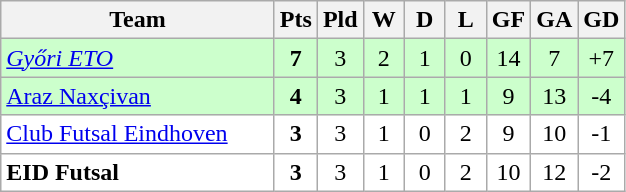<table class="wikitable" style="text-align: center;">
<tr>
<th width="175">Team</th>
<th width="20">Pts</th>
<th width="20">Pld</th>
<th width="20">W</th>
<th width="20">D</th>
<th width="20">L</th>
<th width="20">GF</th>
<th width="20">GA</th>
<th width="20">GD</th>
</tr>
<tr bgcolor=#ccffcc>
<td align="left"> <em><a href='#'>Győri ETO</a></em></td>
<td><strong>7</strong></td>
<td>3</td>
<td>2</td>
<td>1</td>
<td>0</td>
<td>14</td>
<td>7</td>
<td>+7</td>
</tr>
<tr bgcolor=#ccffcc>
<td align="left"> <a href='#'>Araz Naxçivan</a></td>
<td><strong>4</strong></td>
<td>3</td>
<td>1</td>
<td>1</td>
<td>1</td>
<td>9</td>
<td>13</td>
<td>-4</td>
</tr>
<tr bgcolor=ffffff>
<td align="left"> <a href='#'>Club Futsal Eindhoven</a></td>
<td><strong>3</strong></td>
<td>3</td>
<td>1</td>
<td>0</td>
<td>2</td>
<td>9</td>
<td>10</td>
<td>-1</td>
</tr>
<tr bgcolor=ffffff>
<td align="left"> <strong>EID Futsal</strong></td>
<td><strong>3</strong></td>
<td>3</td>
<td>1</td>
<td>0</td>
<td>2</td>
<td>10</td>
<td>12</td>
<td>-2</td>
</tr>
</table>
